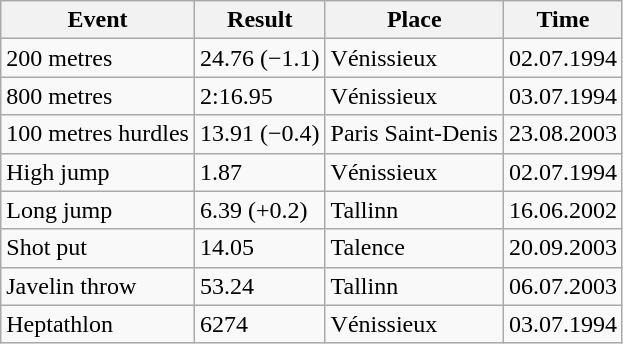<table class="wikitable">
<tr>
<th>Event</th>
<th>Result</th>
<th>Place</th>
<th>Time</th>
</tr>
<tr>
<td>200 metres</td>
<td>24.76 (−1.1)</td>
<td>Vénissieux</td>
<td>02.07.1994</td>
</tr>
<tr>
<td>800 metres</td>
<td>2:16.95</td>
<td>Vénissieux</td>
<td>03.07.1994</td>
</tr>
<tr>
<td>100 metres hurdles</td>
<td>13.91 (−0.4)</td>
<td>Paris Saint-Denis</td>
<td>23.08.2003</td>
</tr>
<tr>
<td>High jump</td>
<td>1.87</td>
<td>Vénissieux</td>
<td>02.07.1994</td>
</tr>
<tr>
<td>Long jump</td>
<td>6.39 (+0.2)</td>
<td>Tallinn</td>
<td>16.06.2002</td>
</tr>
<tr>
<td>Shot put</td>
<td>14.05</td>
<td>Talence</td>
<td>20.09.2003</td>
</tr>
<tr>
<td>Javelin throw</td>
<td>53.24</td>
<td>Tallinn</td>
<td>06.07.2003</td>
</tr>
<tr>
<td>Heptathlon</td>
<td>6274</td>
<td>Vénissieux</td>
<td>03.07.1994</td>
</tr>
</table>
